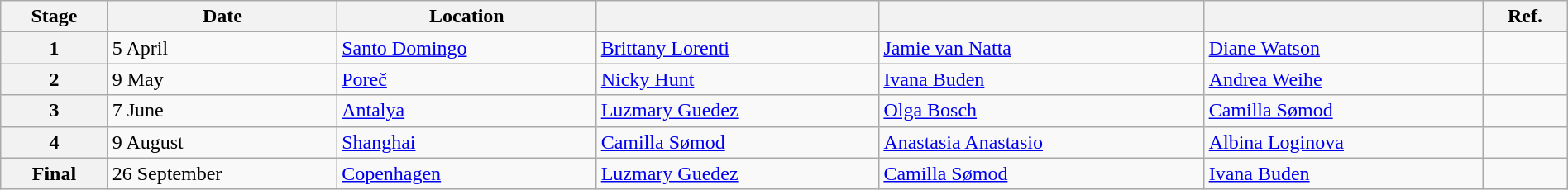<table class="wikitable" style="width:100%">
<tr>
<th>Stage</th>
<th>Date</th>
<th>Location</th>
<th></th>
<th></th>
<th></th>
<th>Ref.</th>
</tr>
<tr>
<th>1</th>
<td>5 April</td>
<td> <a href='#'>Santo Domingo</a></td>
<td> <a href='#'>Brittany Lorenti</a></td>
<td> <a href='#'>Jamie van Natta</a></td>
<td> <a href='#'>Diane Watson</a></td>
<td></td>
</tr>
<tr>
<th>2</th>
<td>9 May</td>
<td> <a href='#'>Poreč</a></td>
<td> <a href='#'>Nicky Hunt</a></td>
<td> <a href='#'>Ivana Buden</a></td>
<td> <a href='#'>Andrea Weihe</a></td>
<td></td>
</tr>
<tr>
<th>3</th>
<td>7 June</td>
<td> <a href='#'>Antalya</a></td>
<td> <a href='#'>Luzmary Guedez</a></td>
<td> <a href='#'>Olga Bosch</a></td>
<td> <a href='#'>Camilla Sømod</a></td>
<td></td>
</tr>
<tr>
<th>4</th>
<td>9 August</td>
<td> <a href='#'>Shanghai</a></td>
<td> <a href='#'>Camilla Sømod</a></td>
<td> <a href='#'>Anastasia Anastasio</a></td>
<td> <a href='#'>Albina Loginova</a></td>
<td></td>
</tr>
<tr>
<th>Final</th>
<td>26 September</td>
<td> <a href='#'>Copenhagen</a></td>
<td> <a href='#'>Luzmary Guedez</a></td>
<td> <a href='#'>Camilla Sømod</a></td>
<td> <a href='#'>Ivana Buden</a></td>
<td></td>
</tr>
</table>
